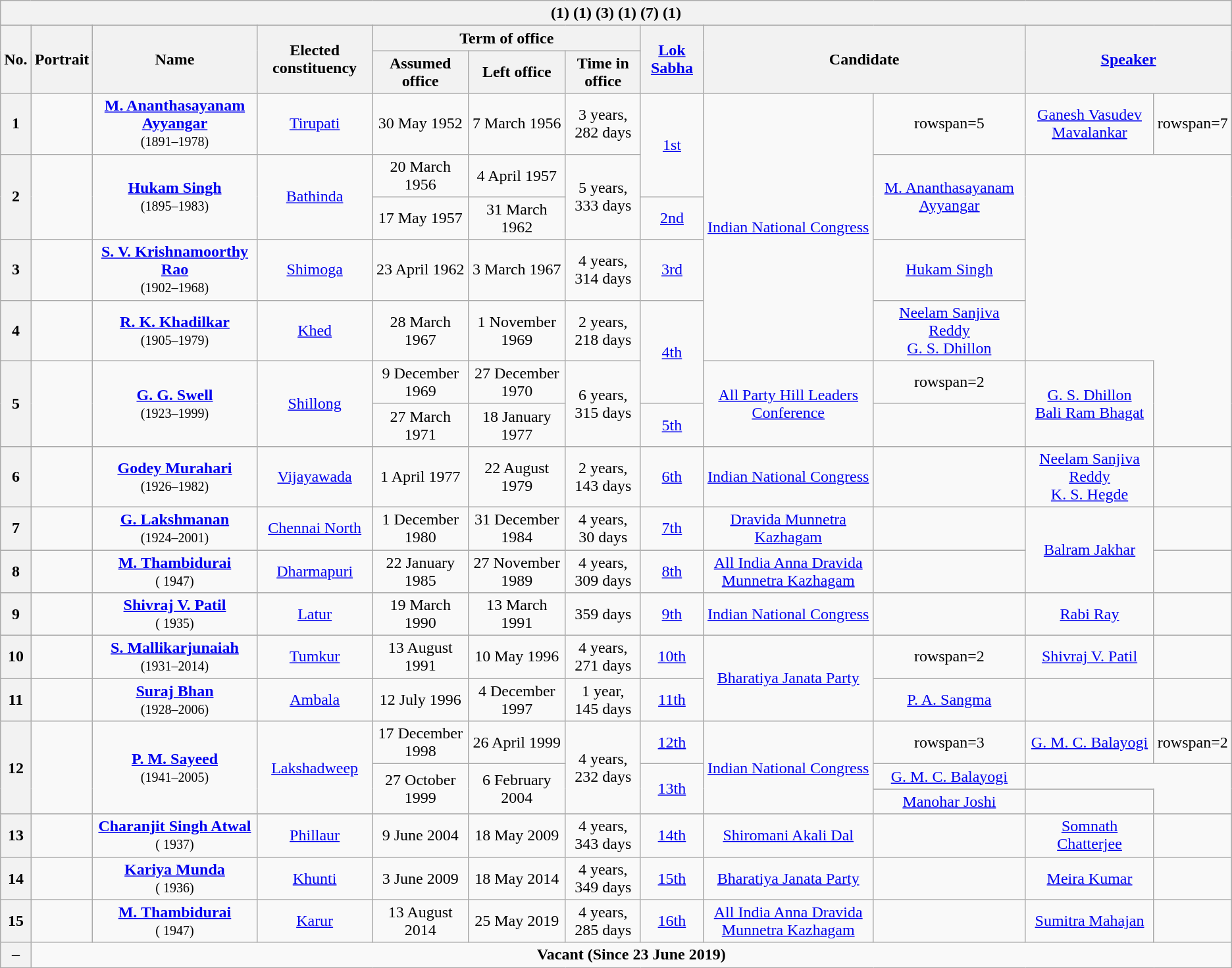<table class="wikitable sortable" style="text-align:center;">
<tr>
<th colspan=12> (1) (1) (3) (1) (7) (1)</th>
</tr>
<tr>
<th rowspan=2>No.</th>
<th rowspan=2>Portrait</th>
<th rowspan=2>Name<br><small></small></th>
<th rowspan=2>Elected constituency</th>
<th colspan=3>Term of office</th>
<th rowspan=2><a href='#'>Lok Sabha</a><br></th>
<th colspan=2 rowspan=2>Candidate </th>
<th colspan=2 rowspan=2><a href='#'>Speaker</a></th>
</tr>
<tr>
<th>Assumed office</th>
<th>Left office</th>
<th>Time in office</th>
</tr>
<tr>
<th>1</th>
<td></td>
<td><strong><a href='#'>M. Ananthasayanam Ayyangar</a></strong><br><small>(1891–1978)</small></td>
<td><a href='#'>Tirupati</a></td>
<td>30 May 1952</td>
<td>7 March 1956</td>
<td>3 years, 282 days</td>
<td rowspan=2><a href='#'>1st</a><br></td>
<td rowspan=5><a href='#'>Indian National Congress</a></td>
<td>rowspan=5 </td>
<td><a href='#'>Ganesh Vasudev Mavalankar</a></td>
<td>rowspan=7 </td>
</tr>
<tr>
<th rowspan=2>2</th>
<td rowspan=2></td>
<td rowspan=2><strong><a href='#'>Hukam Singh</a></strong><br><small>(1895–1983)</small></td>
<td rowspan=2><a href='#'>Bathinda</a></td>
<td>20 March 1956</td>
<td>4 April 1957</td>
<td rowspan=2>5 years, 333 days</td>
<td rowspan=2><a href='#'>M. Ananthasayanam Ayyangar</a></td>
</tr>
<tr>
<td>17 May 1957</td>
<td>31 March 1962</td>
<td><a href='#'>2nd</a><br></td>
</tr>
<tr>
<th>3</th>
<td></td>
<td><strong><a href='#'>S. V. Krishnamoorthy Rao</a></strong><br><small>(1902–1968)</small></td>
<td><a href='#'>Shimoga</a></td>
<td>23 April 1962</td>
<td>3 March 1967</td>
<td>4 years, 314 days</td>
<td><a href='#'>3rd</a><br></td>
<td><a href='#'>Hukam Singh</a></td>
</tr>
<tr>
<th>4</th>
<td></td>
<td><strong><a href='#'>R. K. Khadilkar</a></strong><br><small>(1905–1979)</small></td>
<td><a href='#'>Khed</a></td>
<td>28 March 1967</td>
<td>1 November 1969</td>
<td>2 years, 218 days</td>
<td rowspan=2><a href='#'>4th</a><br></td>
<td><a href='#'>Neelam Sanjiva Reddy</a><br><a href='#'>G. S. Dhillon</a></td>
</tr>
<tr>
<th rowspan=2>5</th>
<td rowspan=2></td>
<td rowspan=2><strong><a href='#'>G. G. Swell</a></strong><br><small>(1923–1999)</small></td>
<td rowspan=2><a href='#'>Shillong</a></td>
<td>9 December 1969</td>
<td>27 December 1970</td>
<td rowspan=2>6 years, 315 days</td>
<td rowspan=2><a href='#'>All Party Hill Leaders Conference</a></td>
<td>rowspan=2 </td>
<td rowspan=2><a href='#'>G. S. Dhillon</a><br><a href='#'>Bali Ram Bhagat</a></td>
</tr>
<tr>
<td>27 March 1971</td>
<td>18 January 1977</td>
<td><a href='#'>5th</a><br></td>
</tr>
<tr>
<th>6</th>
<td></td>
<td><strong><a href='#'>Godey Murahari</a></strong><br><small>(1926–1982)</small></td>
<td><a href='#'>Vijayawada</a></td>
<td>1 April 1977</td>
<td>22 August 1979</td>
<td>2 years, 143 days</td>
<td><a href='#'>6th</a><br></td>
<td><a href='#'>Indian National Congress</a></td>
<td></td>
<td><a href='#'>Neelam Sanjiva Reddy</a><br><a href='#'>K. S. Hegde</a></td>
<td></td>
</tr>
<tr>
<th>7</th>
<td></td>
<td><strong><a href='#'>G. Lakshmanan</a></strong><br><small>(1924–2001)</small></td>
<td><a href='#'>Chennai North</a></td>
<td>1 December 1980</td>
<td>31 December 1984</td>
<td>4 years, 30 days</td>
<td><a href='#'>7th</a><br></td>
<td><a href='#'>Dravida Munnetra Kazhagam</a></td>
<td></td>
<td rowspan=2><a href='#'>Balram Jakhar</a></td>
<td></td>
</tr>
<tr>
<th>8</th>
<td></td>
<td><strong><a href='#'>M. Thambidurai</a></strong><br><small>( 1947)</small></td>
<td><a href='#'>Dharmapuri</a></td>
<td>22 January 1985</td>
<td>27 November 1989</td>
<td>4 years, 309 days</td>
<td><a href='#'>8th</a><br></td>
<td><a href='#'>All India Anna Dravida Munnetra Kazhagam</a></td>
<td></td>
<td></td>
</tr>
<tr>
<th>9</th>
<td></td>
<td><strong><a href='#'>Shivraj V. Patil</a></strong><br><small>( 1935)</small></td>
<td><a href='#'>Latur</a></td>
<td>19 March 1990</td>
<td>13 March 1991</td>
<td>359 days</td>
<td><a href='#'>9th</a><br></td>
<td><a href='#'>Indian National Congress</a></td>
<td></td>
<td><a href='#'>Rabi Ray</a></td>
<td></td>
</tr>
<tr>
<th>10</th>
<td></td>
<td><strong><a href='#'>S. Mallikarjunaiah</a></strong><br><small>(1931–2014)</small></td>
<td><a href='#'>Tumkur</a></td>
<td>13 August 1991</td>
<td>10 May 1996</td>
<td>4 years, 271 days</td>
<td><a href='#'>10th</a><br></td>
<td rowspan=2><a href='#'>Bharatiya Janata Party</a></td>
<td>rowspan=2 </td>
<td><a href='#'>Shivraj V. Patil</a></td>
<td></td>
</tr>
<tr>
<th>11</th>
<td></td>
<td><strong><a href='#'>Suraj Bhan</a></strong><br><small>(1928–2006)</small></td>
<td><a href='#'>Ambala</a></td>
<td>12 July 1996</td>
<td>4 December 1997</td>
<td>1 year, 145 days</td>
<td><a href='#'>11th</a><br></td>
<td><a href='#'>P. A. Sangma</a></td>
<td></td>
</tr>
<tr>
<th rowspan=3>12</th>
<td rowspan=3></td>
<td rowspan=3><strong><a href='#'>P. M. Sayeed</a></strong><br><small>(1941–2005)</small></td>
<td rowspan=3><a href='#'>Lakshadweep</a></td>
<td>17 December 1998</td>
<td>26 April 1999</td>
<td rowspan=3>4 years, 232 days</td>
<td><a href='#'>12th</a><br></td>
<td rowspan=3><a href='#'>Indian National Congress</a></td>
<td>rowspan=3 </td>
<td><a href='#'>G. M. C. Balayogi</a></td>
<td>rowspan=2 </td>
</tr>
<tr>
<td rowspan=2>27 October 1999</td>
<td rowspan=2>6 February 2004</td>
<td rowspan=2><a href='#'>13th</a><br></td>
<td><a href='#'>G. M. C. Balayogi</a></td>
</tr>
<tr>
<td><a href='#'>Manohar Joshi</a></td>
<td></td>
</tr>
<tr>
<th>13</th>
<td></td>
<td><strong><a href='#'>Charanjit Singh Atwal</a></strong><br><small>( 1937)</small></td>
<td><a href='#'>Phillaur</a></td>
<td>9 June 2004</td>
<td>18 May 2009</td>
<td>4 years, 343 days</td>
<td><a href='#'>14th</a><br></td>
<td><a href='#'>Shiromani Akali Dal</a></td>
<td></td>
<td><a href='#'>Somnath Chatterjee</a></td>
<td></td>
</tr>
<tr>
<th>14</th>
<td></td>
<td><strong><a href='#'>Kariya Munda</a></strong><br><small>( 1936)</small></td>
<td><a href='#'>Khunti</a></td>
<td>3 June 2009</td>
<td>18 May 2014</td>
<td>4 years, 349 days</td>
<td><a href='#'>15th</a><br></td>
<td><a href='#'>Bharatiya Janata Party</a></td>
<td></td>
<td><a href='#'>Meira Kumar</a></td>
<td></td>
</tr>
<tr>
<th>15</th>
<td></td>
<td><strong><a href='#'>M. Thambidurai</a></strong><br><small>( 1947)</small></td>
<td><a href='#'>Karur</a></td>
<td>13 August 2014</td>
<td>25 May 2019</td>
<td>4 years, 285 days</td>
<td><a href='#'>16th</a><br></td>
<td><a href='#'>All India Anna Dravida Munnetra Kazhagam</a></td>
<td></td>
<td><a href='#'>Sumitra Mahajan</a></td>
<td></td>
</tr>
<tr>
<th>–</th>
<td colspan=11><strong>Vacant (Since 23 June 2019)</strong></td>
</tr>
</table>
